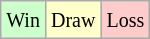<table class="wikitable">
<tr>
<td style="background-color: #CCFFCC;"><small>Win</small></td>
<td style="background-color: #FFFFCC;"><small>Draw</small></td>
<td style="background-color: #FFCCCC;"><small>Loss</small></td>
</tr>
</table>
